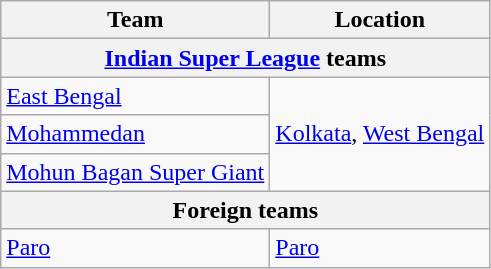<table class="wikitable">
<tr>
<th>Team</th>
<th>Location</th>
</tr>
<tr>
<th colspan="4"><a href='#'>Indian Super League</a> teams</th>
</tr>
<tr>
<td><a href='#'>East Bengal</a></td>
<td rowspan="3"><a href='#'>Kolkata</a>, <a href='#'>West Bengal</a></td>
</tr>
<tr>
<td><a href='#'>Mohammedan</a></td>
</tr>
<tr>
<td><a href='#'>Mohun Bagan Super Giant</a></td>
</tr>
<tr>
<th colspan="4">Foreign teams</th>
</tr>
<tr>
<td> <a href='#'>Paro</a></td>
<td><a href='#'>Paro</a></td>
</tr>
</table>
